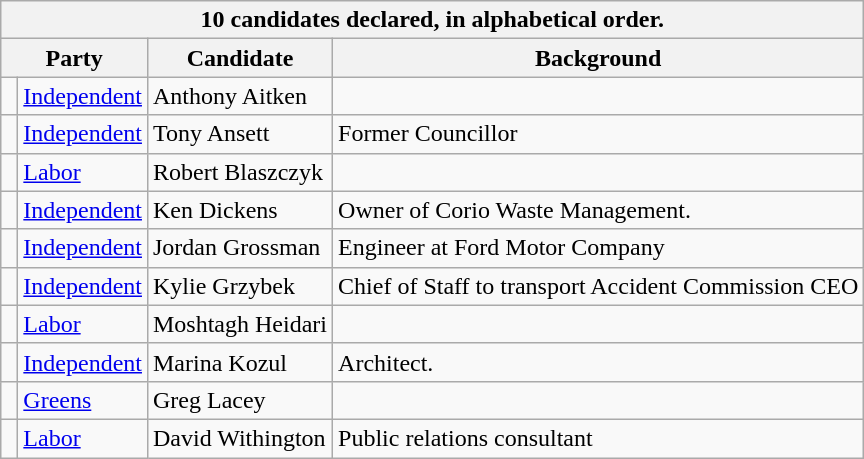<table class="wikitable">
<tr>
<th colspan=4>10 candidates declared, in alphabetical order.</th>
</tr>
<tr>
<th colspan=2><strong>Party</strong></th>
<th><strong>Candidate</strong></th>
<th><strong>Background</strong></th>
</tr>
<tr>
<td> </td>
<td><a href='#'>Independent</a></td>
<td>Anthony Aitken</td>
<td></td>
</tr>
<tr>
<td> </td>
<td><a href='#'>Independent</a></td>
<td>Tony Ansett</td>
<td>Former Councillor</td>
</tr>
<tr>
<td> </td>
<td><a href='#'>Labor</a></td>
<td>Robert Blaszczyk</td>
<td></td>
</tr>
<tr>
<td> </td>
<td><a href='#'>Independent</a></td>
<td>Ken Dickens</td>
<td>Owner of Corio Waste Management.</td>
</tr>
<tr>
<td> </td>
<td><a href='#'>Independent</a></td>
<td>Jordan Grossman</td>
<td>Engineer at Ford Motor Company</td>
</tr>
<tr>
<td> </td>
<td><a href='#'>Independent</a></td>
<td>Kylie Grzybek</td>
<td>Chief of Staff to transport Accident Commission CEO</td>
</tr>
<tr>
<td> </td>
<td><a href='#'>Labor</a></td>
<td>Moshtagh Heidari</td>
<td></td>
</tr>
<tr>
<td> </td>
<td><a href='#'>Independent</a></td>
<td>Marina Kozul</td>
<td>Architect.</td>
</tr>
<tr>
<td> </td>
<td><a href='#'>Greens</a></td>
<td>Greg Lacey</td>
<td></td>
</tr>
<tr>
<td> </td>
<td><a href='#'>Labor</a></td>
<td>David Withington</td>
<td>Public relations consultant</td>
</tr>
</table>
